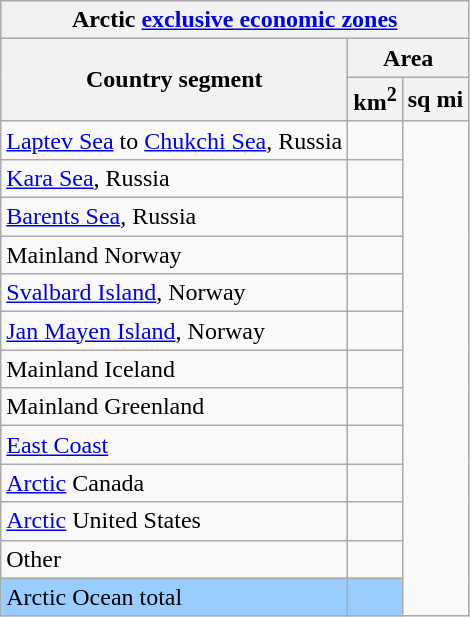<table class="wikitable sortable" style="font-size:100%">
<tr>
<th colspan=3>Arctic <a href='#'>exclusive economic zones</a></th>
</tr>
<tr>
<th rowspan=2>Country segment</th>
<th colspan=2>Area</th>
</tr>
<tr>
<th>km<sup>2</sup></th>
<th>sq mi</th>
</tr>
<tr>
<td><a href='#'>Laptev Sea</a> to <a href='#'>Chukchi Sea</a>, Russia</td>
<td></td>
</tr>
<tr>
<td><a href='#'>Kara Sea</a>, Russia</td>
<td></td>
</tr>
<tr>
<td><a href='#'>Barents Sea</a>, Russia</td>
<td></td>
</tr>
<tr>
<td>Mainland Norway</td>
<td></td>
</tr>
<tr>
<td><a href='#'>Svalbard Island</a>, Norway</td>
<td></td>
</tr>
<tr>
<td><a href='#'>Jan Mayen Island</a>, Norway</td>
<td></td>
</tr>
<tr>
<td>Mainland Iceland</td>
<td></td>
</tr>
<tr>
<td>Mainland Greenland</td>
<td></td>
</tr>
<tr>
<td><a href='#'>East Coast</a></td>
<td></td>
</tr>
<tr>
<td><a href='#'>Arctic</a> Canada</td>
<td></td>
</tr>
<tr>
<td><a href='#'>Arctic</a> United States</td>
<td></td>
</tr>
<tr>
<td>Other</td>
<td></td>
</tr>
<tr style="background:#9acdff;">
<td>Arctic Ocean total</td>
<td></td>
</tr>
</table>
